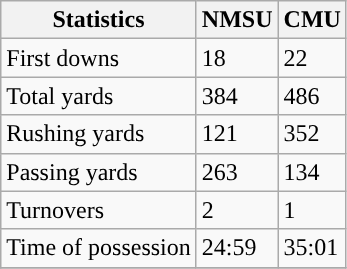<table class="wikitable">
<tr>
<th>Statistics</th>
<th>NMSU</th>
<th>CMU</th>
</tr>
<tr>
<td>First downs</td>
<td>18</td>
<td>22</td>
</tr>
<tr>
<td>Total yards</td>
<td>384</td>
<td>486</td>
</tr>
<tr>
<td>Rushing yards</td>
<td>121</td>
<td>352</td>
</tr>
<tr>
<td>Passing yards</td>
<td>263</td>
<td>134</td>
</tr>
<tr>
<td>Turnovers</td>
<td>2</td>
<td>1</td>
</tr>
<tr>
<td>Time of possession</td>
<td>24:59</td>
<td>35:01</td>
</tr>
<tr>
</tr>
</table>
